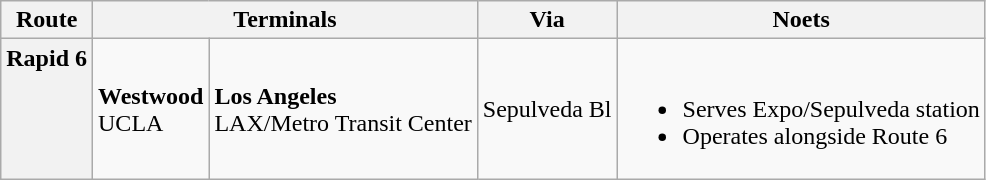<table class="wikitable">
<tr>
<th>Route</th>
<th colspan="2">Terminals</th>
<th>Via</th>
<th>Noets</th>
</tr>
<tr>
<th style="vertical-align:top">Rapid 6</th>
<td><strong>Westwood</strong><br>UCLA</td>
<td><strong>Los Angeles</strong><br>  LAX/Metro Transit Center</td>
<td>Sepulveda Bl</td>
<td><br><ul><li>Serves Expo/Sepulveda station</li><li>Operates alongside Route 6</li></ul></td>
</tr>
</table>
